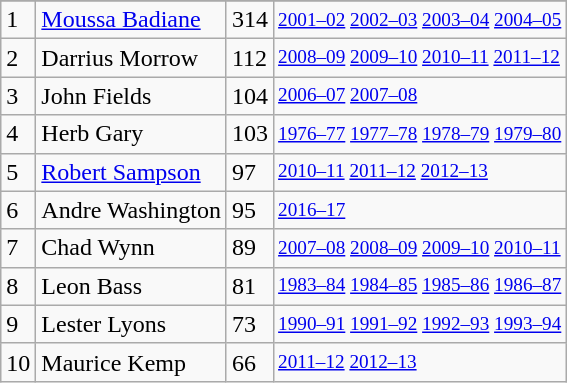<table class="wikitable">
<tr>
</tr>
<tr>
<td>1</td>
<td><a href='#'>Moussa Badiane</a></td>
<td>314</td>
<td style="font-size:80%;"><a href='#'>2001–02</a> <a href='#'>2002–03</a> <a href='#'>2003–04</a> <a href='#'>2004–05</a></td>
</tr>
<tr>
<td>2</td>
<td>Darrius Morrow</td>
<td>112</td>
<td style="font-size:80%;"><a href='#'>2008–09</a> <a href='#'>2009–10</a> <a href='#'>2010–11</a> <a href='#'>2011–12</a></td>
</tr>
<tr>
<td>3</td>
<td>John Fields</td>
<td>104</td>
<td style="font-size:80%;"><a href='#'>2006–07</a> <a href='#'>2007–08</a></td>
</tr>
<tr>
<td>4</td>
<td>Herb Gary</td>
<td>103</td>
<td style="font-size:80%;"><a href='#'>1976–77</a> <a href='#'>1977–78</a> <a href='#'>1978–79</a> <a href='#'>1979–80</a></td>
</tr>
<tr>
<td>5</td>
<td><a href='#'>Robert Sampson</a></td>
<td>97</td>
<td style="font-size:80%;"><a href='#'>2010–11</a> <a href='#'>2011–12</a> <a href='#'>2012–13</a></td>
</tr>
<tr>
<td>6</td>
<td>Andre Washington</td>
<td>95</td>
<td style="font-size:80%;"><a href='#'>2016–17</a></td>
</tr>
<tr>
<td>7</td>
<td>Chad Wynn</td>
<td>89</td>
<td style="font-size:80%;"><a href='#'>2007–08</a> <a href='#'>2008–09</a> <a href='#'>2009–10</a> <a href='#'>2010–11</a></td>
</tr>
<tr>
<td>8</td>
<td>Leon Bass</td>
<td>81</td>
<td style="font-size:80%;"><a href='#'>1983–84</a> <a href='#'>1984–85</a> <a href='#'>1985–86</a> <a href='#'>1986–87</a></td>
</tr>
<tr>
<td>9</td>
<td>Lester Lyons</td>
<td>73</td>
<td style="font-size:80%;"><a href='#'>1990–91</a> <a href='#'>1991–92</a> <a href='#'>1992–93</a> <a href='#'>1993–94</a></td>
</tr>
<tr>
<td>10</td>
<td>Maurice Kemp</td>
<td>66</td>
<td style="font-size:80%;"><a href='#'>2011–12</a> <a href='#'>2012–13</a></td>
</tr>
</table>
